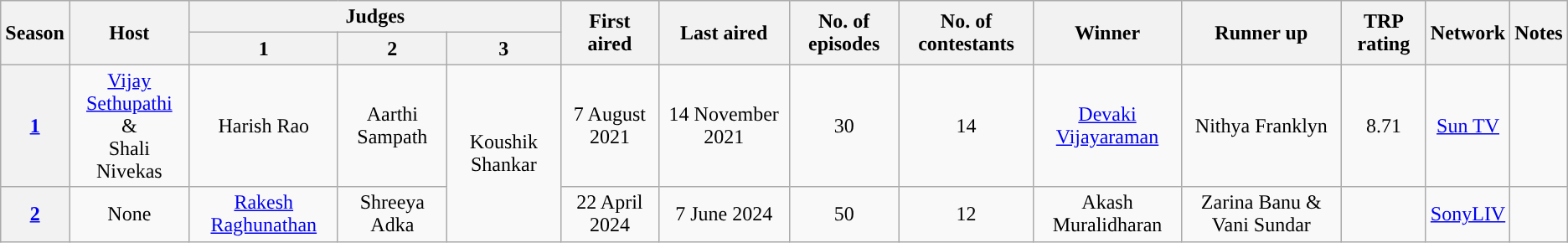<table class="wikitable" style="text-align:center;">
<tr>
<th rowspan="2">Season</th>
<th rowspan="2">Host</th>
<th colspan="3">Judges</th>
<th rowspan="2">First aired</th>
<th rowspan="2">Last aired</th>
<th rowspan="2">No. of episodes</th>
<th rowspan="2">No. of contestants</th>
<th rowspan="2">Winner</th>
<th rowspan="2">Runner up</th>
<th rowspan="2">TRP rating</th>
<th rowspan="2">Network</th>
<th rowspan="2">Notes</th>
</tr>
<tr>
<th>1</th>
<th>2</th>
<th>3</th>
</tr>
<tr>
<th><a href='#'>1</a></th>
<td><a href='#'>Vijay Sethupathi</a><br>&<br>Shali Nivekas</td>
<td>Harish Rao</td>
<td>Aarthi Sampath</td>
<td rowspan="2">Koushik Shankar</td>
<td>7 August 2021</td>
<td>14 November 2021</td>
<td>30</td>
<td>14</td>
<td><a href='#'>Devaki Vijayaraman</a></td>
<td>Nithya Franklyn</td>
<td>8.71</td>
<td><a href='#'>Sun TV</a></td>
<td></td>
</tr>
<tr>
<th><a href='#'>2</a></th>
<td>None</td>
<td><a href='#'>Rakesh Raghunathan</a></td>
<td>Shreeya Adka</td>
<td>22 April 2024</td>
<td>7 June 2024</td>
<td>50</td>
<td>12</td>
<td>Akash Muralidharan</td>
<td>Zarina Banu & Vani Sundar</td>
<td></td>
<td><a href='#'>SonyLIV</a></td>
<td></td>
</tr>
</table>
